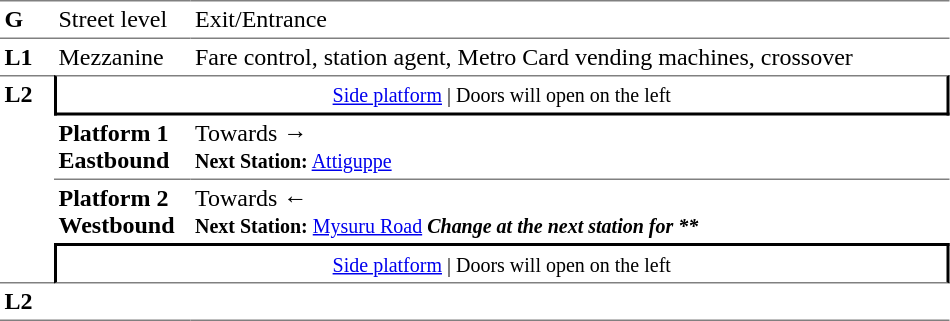<table table border=0 cellspacing=0 cellpadding=3>
<tr>
<td style="border-bottom:solid 1px gray;border-top:solid 1px gray;" width=30 valign=top><strong>G</strong></td>
<td style="border-top:solid 1px gray;border-bottom:solid 1px gray;" width=85 valign=top>Street level</td>
<td style="border-top:solid 1px gray;border-bottom:solid 1px gray;" width=500 valign=top>Exit/Entrance</td>
</tr>
<tr>
<td valign=top><strong>L1</strong></td>
<td valign=top>Mezzanine</td>
<td valign=top>Fare control, station agent, Metro Card vending machines, crossover<br></td>
</tr>
<tr>
<td style="border-top:solid 1px gray;border-bottom:solid 1px gray;" width=30 rowspan=4 valign=top><strong>L2</strong></td>
<td style="border-top:solid 1px gray;border-right:solid 2px black;border-left:solid 2px black;border-bottom:solid 2px black;text-align:center;" colspan=2><small><a href='#'>Side platform</a> | Doors will open on the left </small></td>
</tr>
<tr>
<td style="border-bottom:solid 1px gray;" width=85><span><strong>Platform 1</strong><br><strong>Eastbound</strong></span></td>
<td style="border-bottom:solid 1px gray;" width=500>Towards → <br><small><strong>Next Station:</strong> <a href='#'>Attiguppe</a></small></td>
</tr>
<tr>
<td><span><strong>Platform 2</strong><br><strong>Westbound</strong></span></td>
<td>Towards ← <br><small><strong>Next Station:</strong> <a href='#'>Mysuru Road</a> <strong><em>Change at the next station for  **</em></strong></small></td>
</tr>
<tr>
<td style="border-top:solid 2px black;border-right:solid 2px black;border-left:solid 2px black;border-bottom:solid 1px gray;" colspan=2  align=center><small><a href='#'>Side platform</a> | Doors will open on the left </small></td>
</tr>
<tr>
<td style="border-bottom:solid 1px gray;" width=30 rowspan=2 valign=top><strong>L2</strong></td>
<td style="border-bottom:solid 1px gray;" width=85></td>
<td style="border-bottom:solid 1px gray;" width=500></td>
</tr>
<tr>
</tr>
</table>
